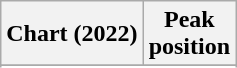<table class="wikitable sortable plainrowheaders" style="text-align:center">
<tr>
<th scope="col">Chart (2022)</th>
<th scope="col">Peak<br>position</th>
</tr>
<tr>
</tr>
<tr>
</tr>
</table>
